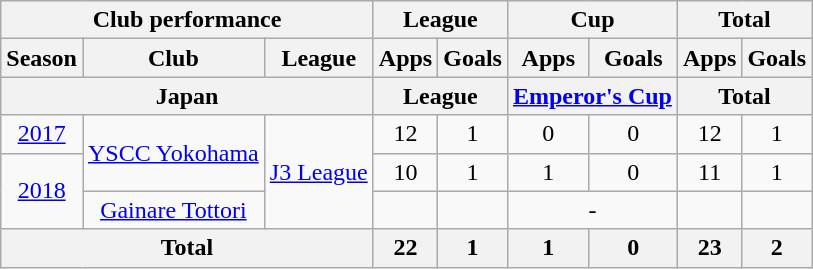<table class="wikitable" style="text-align:center;">
<tr>
<th colspan=3>Club performance</th>
<th colspan=2>League</th>
<th colspan=2>Cup</th>
<th colspan=2>Total</th>
</tr>
<tr>
<th>Season</th>
<th>Club</th>
<th>League</th>
<th>Apps</th>
<th>Goals</th>
<th>Apps</th>
<th>Goals</th>
<th>Apps</th>
<th>Goals</th>
</tr>
<tr>
<th colspan=3>Japan</th>
<th colspan=2>League</th>
<th colspan=2><a href='#'>Emperor's Cup</a></th>
<th colspan=2>Total</th>
</tr>
<tr>
<td><a href='#'>2017</a></td>
<td rowspan="2"><a href='#'>YSCC Yokohama</a></td>
<td rowspan="3"><a href='#'>J3 League</a></td>
<td>12</td>
<td>1</td>
<td>0</td>
<td>0</td>
<td>12</td>
<td>1</td>
</tr>
<tr>
<td rowspan="2"><a href='#'>2018</a></td>
<td>10</td>
<td>1</td>
<td>1</td>
<td>0</td>
<td>11</td>
<td>1</td>
</tr>
<tr>
<td><a href='#'>Gainare Tottori</a></td>
<td></td>
<td></td>
<td colspan=2>-</td>
<td></td>
<td></td>
</tr>
<tr>
<th colspan=3>Total</th>
<th>22</th>
<th>1</th>
<th>1</th>
<th>0</th>
<th>23</th>
<th>2</th>
</tr>
</table>
